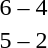<table style="text-align:center">
<tr>
<th width=200></th>
<th width=100></th>
<th width=200></th>
</tr>
<tr>
<td align=right><strong></strong></td>
<td>6 – 4</td>
<td align=left></td>
</tr>
<tr>
<td align=right><strong></strong></td>
<td>5 – 2</td>
<td align=left></td>
</tr>
</table>
